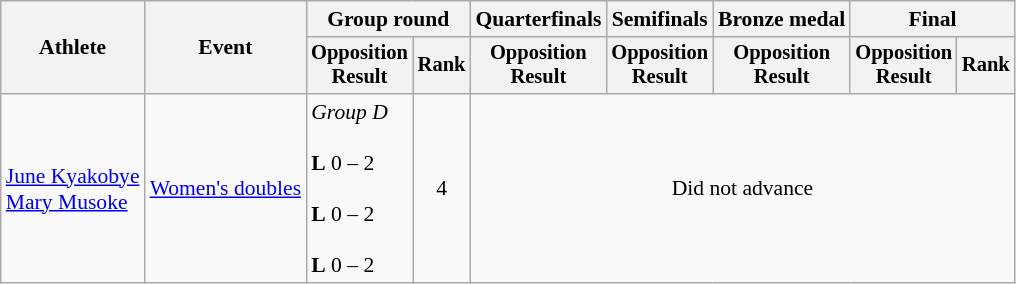<table class="wikitable" style="font-size:90%;">
<tr>
<th rowspan="2">Athlete</th>
<th rowspan="2">Event</th>
<th colspan="2">Group round</th>
<th>Quarterfinals</th>
<th>Semifinals</th>
<th>Bronze medal</th>
<th colspan=2>Final</th>
</tr>
<tr style="font-size:95%">
<th>Opposition<br>Result</th>
<th>Rank</th>
<th>Opposition<br>Result</th>
<th>Opposition<br>Result</th>
<th>Opposition<br>Result</th>
<th>Opposition<br>Result</th>
<th>Rank</th>
</tr>
<tr align=center>
<td align=left><a href='#'>June Kyakobye</a><br><a href='#'>Mary Musoke</a></td>
<td align=left><a href='#'>Women's doubles</a></td>
<td align=left><em>Group D</em><br><br><strong>L</strong> 0 – 2<br><br><strong>L</strong> 0 – 2<br><br><strong>L</strong> 0 – 2</td>
<td>4</td>
<td colspan=6>Did not advance</td>
</tr>
</table>
